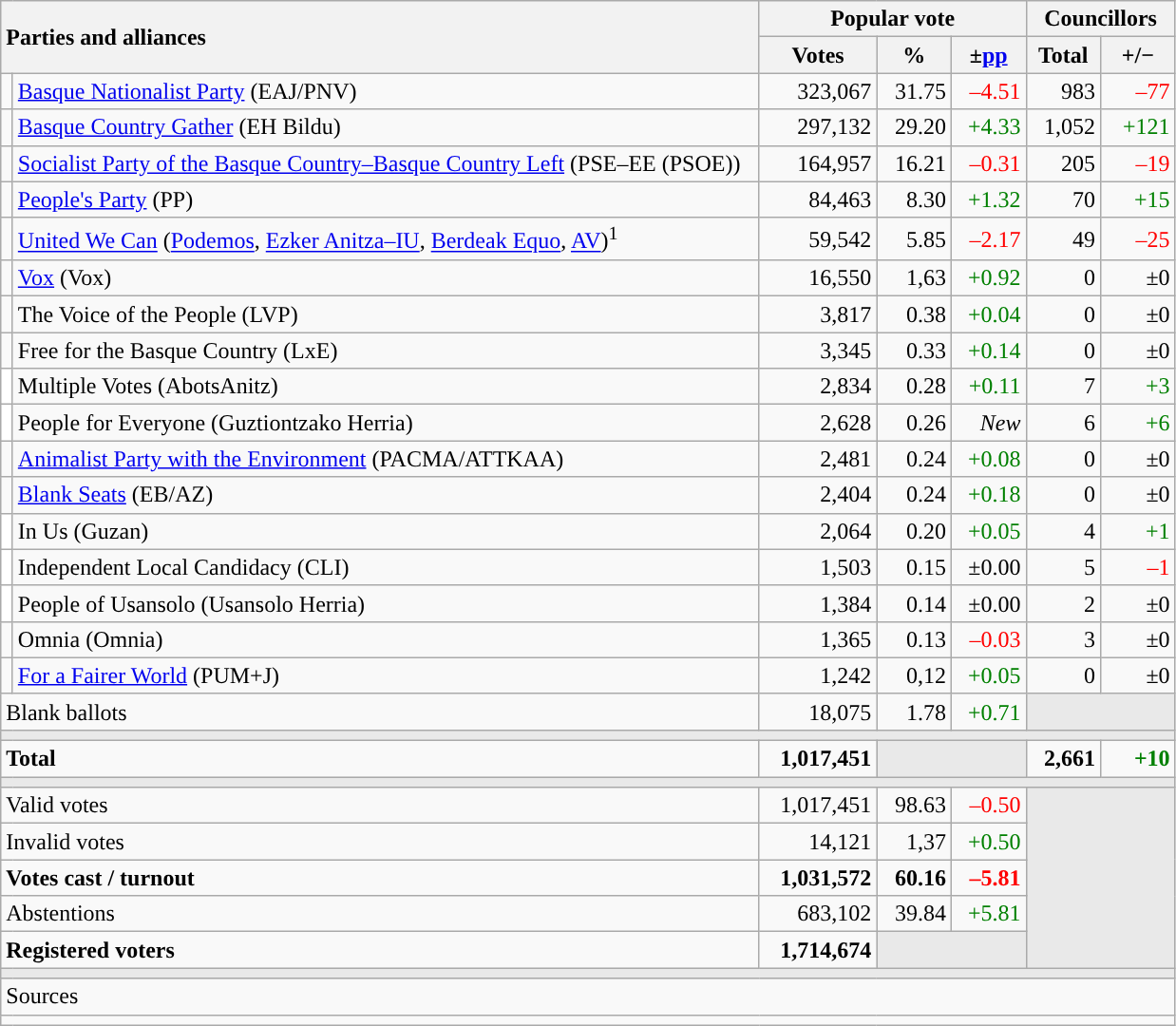<table class="wikitable" style="text-align:right;">
<tr>
<th style="text-align:left;" rowspan="2" colspan="2" width="525">Parties and alliances</th>
<th colspan="3">Popular vote</th>
<th colspan="2">Councillors</th>
</tr>
<tr>
<th width="75">Votes</th>
<th width="45">%</th>
<th width="45">±<a href='#'>pp</a></th>
<th width="45">Total</th>
<th width="45">+/−</th>
</tr>
<tr>
<td width="1" style="color:inherit;background:"></td>
<td align="left"><a href='#'>Basque Nationalist Party</a> (EAJ/PNV)</td>
<td>323,067</td>
<td>31.75</td>
<td style="color:red;">–4.51</td>
<td>983</td>
<td style="color:red;">–77</td>
</tr>
<tr>
<td style="color:inherit;background:"></td>
<td align="left"><a href='#'>Basque Country Gather</a> (EH Bildu)</td>
<td>297,132</td>
<td>29.20</td>
<td style="color:green;">+4.33</td>
<td>1,052</td>
<td style="color:green;">+121</td>
</tr>
<tr>
<td style="color:inherit;background:"></td>
<td align="left"><a href='#'>Socialist Party of the Basque Country–Basque Country Left</a> (PSE–EE (PSOE))</td>
<td>164,957</td>
<td>16.21</td>
<td style="color:red;">–0.31</td>
<td>205</td>
<td style="color:red;">–19</td>
</tr>
<tr>
<td style="color:inherit;background:"></td>
<td align="left"><a href='#'>People's Party</a> (PP)</td>
<td>84,463</td>
<td>8.30</td>
<td style="color:green;">+1.32</td>
<td>70</td>
<td style="color:green;">+15</td>
</tr>
<tr>
<td style="color:inherit;background:"></td>
<td align="left"><a href='#'>United We Can</a> (<a href='#'>Podemos</a>, <a href='#'>Ezker Anitza–IU</a>, <a href='#'>Berdeak Equo</a>, <a href='#'>AV</a>)<sup>1</sup></td>
<td>59,542</td>
<td>5.85</td>
<td style="color:red;">–2.17</td>
<td>49</td>
<td style="color:red;">–25</td>
</tr>
<tr>
<td style="color:inherit;background:"></td>
<td align="left"><a href='#'>Vox</a> (Vox)</td>
<td>16,550</td>
<td>1,63</td>
<td style="color:green;">+0.92</td>
<td>0</td>
<td>±0</td>
</tr>
<tr>
<td style="color:inherit;background:"></td>
<td align="left">The Voice of the People (LVP)</td>
<td>3,817</td>
<td>0.38</td>
<td style="color:green;">+0.04</td>
<td>0</td>
<td>±0</td>
</tr>
<tr>
<td style="color:inherit;background:"></td>
<td align="left">Free for the Basque Country (LxE)</td>
<td>3,345</td>
<td>0.33</td>
<td style="color:green;">+0.14</td>
<td>0</td>
<td>±0</td>
</tr>
<tr>
<td bgcolor="white"></td>
<td align="left">Multiple Votes (AbotsAnitz)</td>
<td>2,834</td>
<td>0.28</td>
<td style="color:green;">+0.11</td>
<td>7</td>
<td style="color:green;">+3</td>
</tr>
<tr>
<td bgcolor="white"></td>
<td align="left">People for Everyone (Guztiontzako Herria)</td>
<td>2,628</td>
<td>0.26</td>
<td><em>New</em></td>
<td>6</td>
<td style="color:green;">+6</td>
</tr>
<tr>
<td style="color:inherit;background:"></td>
<td align="left"><a href='#'>Animalist Party with the Environment</a> (PACMA/ATTKAA)</td>
<td>2,481</td>
<td>0.24</td>
<td style="color:green;">+0.08</td>
<td>0</td>
<td>±0</td>
</tr>
<tr>
<td style="color:inherit;background:"></td>
<td align="left"><a href='#'>Blank Seats</a> (EB/AZ)</td>
<td>2,404</td>
<td>0.24</td>
<td style="color:green;">+0.18</td>
<td>0</td>
<td>±0</td>
</tr>
<tr>
<td bgcolor="white"></td>
<td align="left">In Us (Guzan)</td>
<td>2,064</td>
<td>0.20</td>
<td style="color:green;">+0.05</td>
<td>4</td>
<td style="color:green;">+1</td>
</tr>
<tr>
<td bgcolor="white"></td>
<td align="left">Independent Local Candidacy (CLI)</td>
<td>1,503</td>
<td>0.15</td>
<td>±0.00</td>
<td>5</td>
<td style="color:red;">–1</td>
</tr>
<tr>
<td bgcolor="white"></td>
<td align="left">People of Usansolo (Usansolo Herria)</td>
<td>1,384</td>
<td>0.14</td>
<td>±0.00</td>
<td>2</td>
<td>±0</td>
</tr>
<tr>
<td style="color:inherit;background:"></td>
<td align="left">Omnia (Omnia)</td>
<td>1,365</td>
<td>0.13</td>
<td style="color:red;">–0.03</td>
<td>3</td>
<td>±0</td>
</tr>
<tr>
<td style="color:inherit;background:"></td>
<td align="left"><a href='#'>For a Fairer World</a> (PUM+J)</td>
<td>1,242</td>
<td>0,12</td>
<td style="color:green;">+0.05</td>
<td>0</td>
<td>±0</td>
</tr>
<tr>
<td align="left" colspan="2">Blank ballots</td>
<td>18,075</td>
<td>1.78</td>
<td style="color:green;">+0.71</td>
<td bgcolor="#E9E9E9" colspan="2"></td>
</tr>
<tr>
<td colspan="7" bgcolor="#E9E9E9"></td>
</tr>
<tr style="font-weight:bold;">
<td align="left" colspan="2">Total</td>
<td>1,017,451</td>
<td bgcolor="#E9E9E9" colspan="2"></td>
<td>2,661</td>
<td style="color:green;">+10</td>
</tr>
<tr>
<td colspan="7" bgcolor="#E9E9E9"></td>
</tr>
<tr>
<td align="left" colspan="2">Valid votes</td>
<td>1,017,451</td>
<td>98.63</td>
<td style="color:red;">–0.50</td>
<td bgcolor="#E9E9E9" colspan="2" rowspan="5"></td>
</tr>
<tr>
<td align="left" colspan="2">Invalid votes</td>
<td>14,121</td>
<td>1,37</td>
<td style="color:green;">+0.50</td>
</tr>
<tr style="font-weight:bold;">
<td align="left" colspan="2">Votes cast / turnout</td>
<td>1,031,572</td>
<td>60.16</td>
<td style="color:red;">–5.81</td>
</tr>
<tr>
<td align="left" colspan="2">Abstentions</td>
<td>683,102</td>
<td>39.84</td>
<td style="color:green;">+5.81</td>
</tr>
<tr style="font-weight:bold;">
<td align="left" colspan="2">Registered voters</td>
<td>1,714,674</td>
<td bgcolor="#E9E9E9" colspan="2"></td>
</tr>
<tr>
<td colspan="7" bgcolor="#E9E9E9"></td>
</tr>
<tr>
<td align="left" colspan="7">Sources</td>
</tr>
<tr>
<td colspan="7" style="text-align:left; max-width:790px;"></td>
</tr>
</table>
